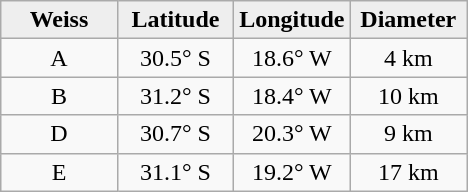<table class="wikitable">
<tr>
<th width="25%" style="background:#eeeeee;">Weiss</th>
<th width="25%" style="background:#eeeeee;">Latitude</th>
<th width="25%" style="background:#eeeeee;">Longitude</th>
<th width="25%" style="background:#eeeeee;">Diameter</th>
</tr>
<tr>
<td align="center">A</td>
<td align="center">30.5° S</td>
<td align="center">18.6° W</td>
<td align="center">4 km</td>
</tr>
<tr>
<td align="center">B</td>
<td align="center">31.2° S</td>
<td align="center">18.4° W</td>
<td align="center">10 km</td>
</tr>
<tr>
<td align="center">D</td>
<td align="center">30.7° S</td>
<td align="center">20.3° W</td>
<td align="center">9 km</td>
</tr>
<tr>
<td align="center">E</td>
<td align="center">31.1° S</td>
<td align="center">19.2° W</td>
<td align="center">17 km</td>
</tr>
</table>
